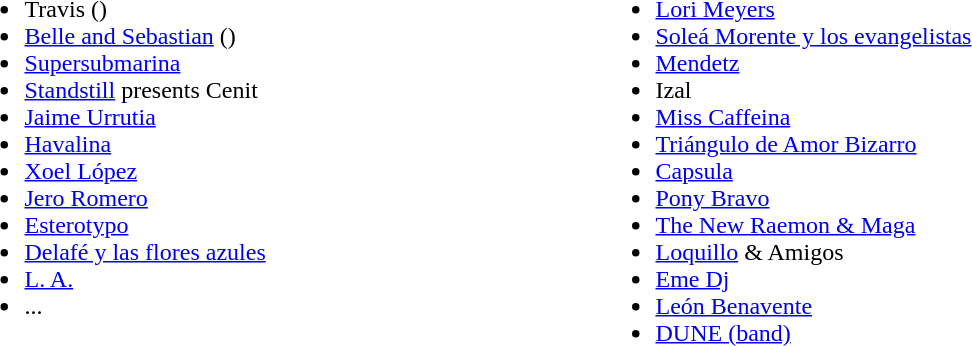<table width=100%>
<tr valign ="top">
<td width=30%><br><ul><li>Travis ()</li><li><a href='#'>Belle and Sebastian</a> ()</li><li><a href='#'>Supersubmarina</a></li><li><a href='#'>Standstill</a> presents Cenit</li><li><a href='#'>Jaime Urrutia</a></li><li><a href='#'>Havalina</a></li><li><a href='#'>Xoel López</a></li><li><a href='#'>Jero Romero</a></li><li><a href='#'>Esterotypo</a></li><li><a href='#'>Delafé y las flores azules</a></li><li><a href='#'>L. A.</a></li><li>...</li></ul></td>
<td width=30%><br><ul><li><a href='#'>Lori Meyers</a></li><li><a href='#'>Soleá Morente y los evangelistas</a></li><li><a href='#'>Mendetz</a></li><li>Izal</li><li><a href='#'>Miss Caffeina</a></li><li><a href='#'>Triángulo de Amor Bizarro</a></li><li><a href='#'>Capsula</a></li><li><a href='#'>Pony Bravo</a></li><li><a href='#'>The New Raemon & Maga</a></li><li><a href='#'>Loquillo</a> & Amigos</li><li><a href='#'>Eme Dj</a></li><li><a href='#'>León Benavente</a></li><li><a href='#'>DUNE (band)</a></li></ul></td>
<td width=30%><br></td>
</tr>
</table>
